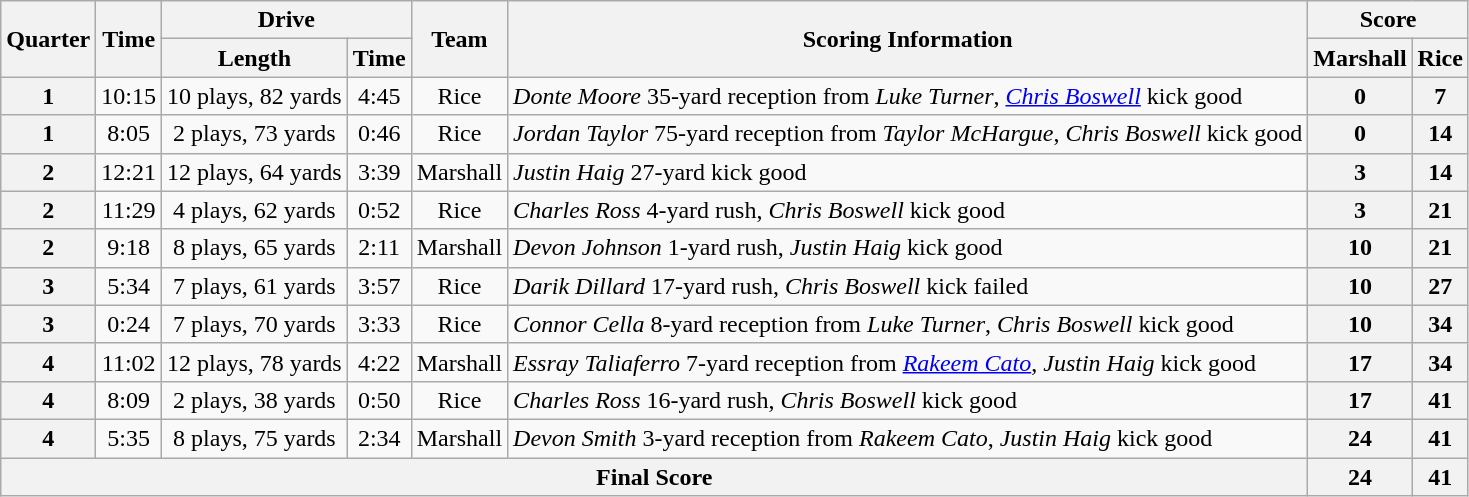<table class=wikitable style="text-align:center;">
<tr>
<th rowspan=2>Quarter</th>
<th rowspan=2>Time</th>
<th colspan=2>Drive</th>
<th rowspan=2>Team</th>
<th rowspan=2>Scoring Information</th>
<th colspan=2>Score</th>
</tr>
<tr>
<th>Length</th>
<th>Time</th>
<th>Marshall</th>
<th>Rice</th>
</tr>
<tr>
<th rowspan=1>1</th>
<td>10:15</td>
<td>10 plays, 82 yards</td>
<td>4:45</td>
<td>Rice</td>
<td align=left><em>Donte Moore</em> 35-yard reception from <em>Luke Turner</em>, <em><a href='#'>Chris Boswell</a></em> kick good</td>
<th>0</th>
<th>7</th>
</tr>
<tr>
<th rowspan=1>1</th>
<td>8:05</td>
<td>2 plays, 73 yards</td>
<td>0:46</td>
<td>Rice</td>
<td align=left><em>Jordan Taylor</em> 75-yard reception from <em>Taylor McHargue</em>, <em>Chris Boswell</em> kick good</td>
<th>0</th>
<th>14</th>
</tr>
<tr>
<th rowspan=1>2</th>
<td>12:21</td>
<td>12 plays, 64 yards</td>
<td>3:39</td>
<td>Marshall</td>
<td align=left><em>Justin Haig</em> 27-yard kick good</td>
<th>3</th>
<th>14</th>
</tr>
<tr>
<th rowspan=1>2</th>
<td>11:29</td>
<td>4 plays, 62 yards</td>
<td>0:52</td>
<td>Rice</td>
<td align=left><em>Charles Ross</em> 4-yard rush, <em>Chris Boswell</em> kick good</td>
<th>3</th>
<th>21</th>
</tr>
<tr>
<th rowspan=1>2</th>
<td>9:18</td>
<td>8 plays, 65 yards</td>
<td>2:11</td>
<td>Marshall</td>
<td align=left><em>Devon Johnson</em> 1-yard rush, <em>Justin Haig</em> kick good</td>
<th>10</th>
<th>21</th>
</tr>
<tr>
<th rowspan=1>3</th>
<td>5:34</td>
<td>7 plays, 61 yards</td>
<td>3:57</td>
<td>Rice</td>
<td align=left><em>Darik Dillard</em> 17-yard rush, <em>Chris Boswell</em> kick failed</td>
<th>10</th>
<th>27</th>
</tr>
<tr>
<th rowspan=1>3</th>
<td>0:24</td>
<td>7 plays, 70 yards</td>
<td>3:33</td>
<td>Rice</td>
<td align=left><em>Connor Cella</em> 8-yard reception from <em>Luke Turner</em>, <em>Chris Boswell</em> kick good</td>
<th>10</th>
<th>34</th>
</tr>
<tr>
<th rowspan=1>4</th>
<td>11:02</td>
<td>12 plays, 78 yards</td>
<td>4:22</td>
<td>Marshall</td>
<td align=left><em>Essray Taliaferro</em> 7-yard reception from <em><a href='#'>Rakeem Cato</a></em>, <em>Justin Haig</em> kick good</td>
<th>17</th>
<th>34</th>
</tr>
<tr>
<th rowspan=1>4</th>
<td>8:09</td>
<td>2 plays, 38 yards</td>
<td>0:50</td>
<td>Rice</td>
<td align=left><em>Charles Ross</em> 16-yard rush, <em>Chris Boswell</em> kick good</td>
<th>17</th>
<th>41</th>
</tr>
<tr>
<th rowspan=1>4</th>
<td>5:35</td>
<td>8 plays, 75 yards</td>
<td>2:34</td>
<td>Marshall</td>
<td align=left><em>Devon Smith</em> 3-yard reception from <em>Rakeem Cato</em>, <em>Justin Haig</em> kick good</td>
<th>24</th>
<th>41</th>
</tr>
<tr>
<th colspan=6>Final Score</th>
<th>24</th>
<th>41</th>
</tr>
</table>
